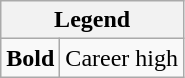<table class="wikitable mw-collapsible">
<tr>
<th colspan="2">Legend</th>
</tr>
<tr>
<td><strong>Bold</strong></td>
<td>Career high</td>
</tr>
</table>
